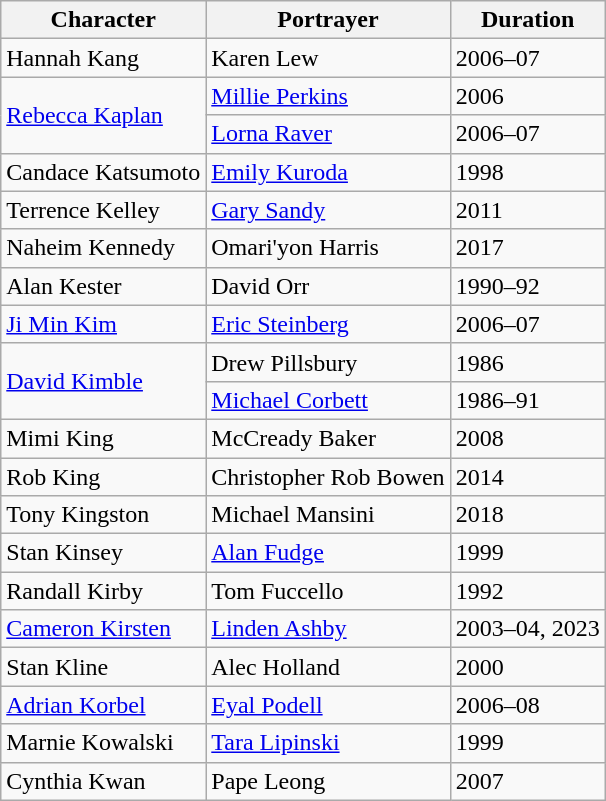<table class="wikitable sortable">
<tr ">
<th>Character</th>
<th>Portrayer</th>
<th>Duration</th>
</tr>
<tr>
<td>Hannah Kang</td>
<td>Karen Lew</td>
<td>2006–07</td>
</tr>
<tr>
<td rowspan="2"><a href='#'>Rebecca Kaplan</a></td>
<td><a href='#'>Millie Perkins</a></td>
<td>2006</td>
</tr>
<tr>
<td><a href='#'>Lorna Raver</a></td>
<td>2006–07</td>
</tr>
<tr>
<td>Candace Katsumoto</td>
<td><a href='#'>Emily Kuroda</a></td>
<td>1998</td>
</tr>
<tr>
<td>Terrence Kelley</td>
<td><a href='#'>Gary Sandy</a></td>
<td>2011</td>
</tr>
<tr>
<td>Naheim Kennedy</td>
<td>Omari'yon Harris</td>
<td>2017</td>
</tr>
<tr>
<td>Alan Kester</td>
<td>David Orr</td>
<td>1990–92</td>
</tr>
<tr>
<td><a href='#'>Ji Min Kim</a></td>
<td><a href='#'>Eric Steinberg</a></td>
<td>2006–07</td>
</tr>
<tr>
<td rowspan="2"><a href='#'>David Kimble</a></td>
<td>Drew Pillsbury</td>
<td>1986</td>
</tr>
<tr>
<td><a href='#'>Michael Corbett</a></td>
<td>1986–91</td>
</tr>
<tr>
<td>Mimi King</td>
<td>McCready Baker</td>
<td>2008</td>
</tr>
<tr>
<td>Rob King</td>
<td>Christopher Rob Bowen</td>
<td>2014</td>
</tr>
<tr>
<td>Tony Kingston</td>
<td>Michael Mansini</td>
<td>2018</td>
</tr>
<tr>
<td>Stan Kinsey</td>
<td><a href='#'>Alan Fudge</a></td>
<td>1999</td>
</tr>
<tr>
<td>Randall Kirby</td>
<td>Tom Fuccello</td>
<td>1992</td>
</tr>
<tr>
<td><a href='#'>Cameron Kirsten</a></td>
<td><a href='#'>Linden Ashby</a></td>
<td>2003–04, 2023</td>
</tr>
<tr>
<td>Stan Kline</td>
<td>Alec Holland</td>
<td>2000</td>
</tr>
<tr>
<td><a href='#'>Adrian Korbel</a></td>
<td><a href='#'>Eyal Podell</a></td>
<td>2006–08</td>
</tr>
<tr>
<td>Marnie Kowalski</td>
<td><a href='#'>Tara Lipinski</a></td>
<td>1999</td>
</tr>
<tr>
<td>Cynthia Kwan</td>
<td>Pape Leong</td>
<td>2007</td>
</tr>
</table>
